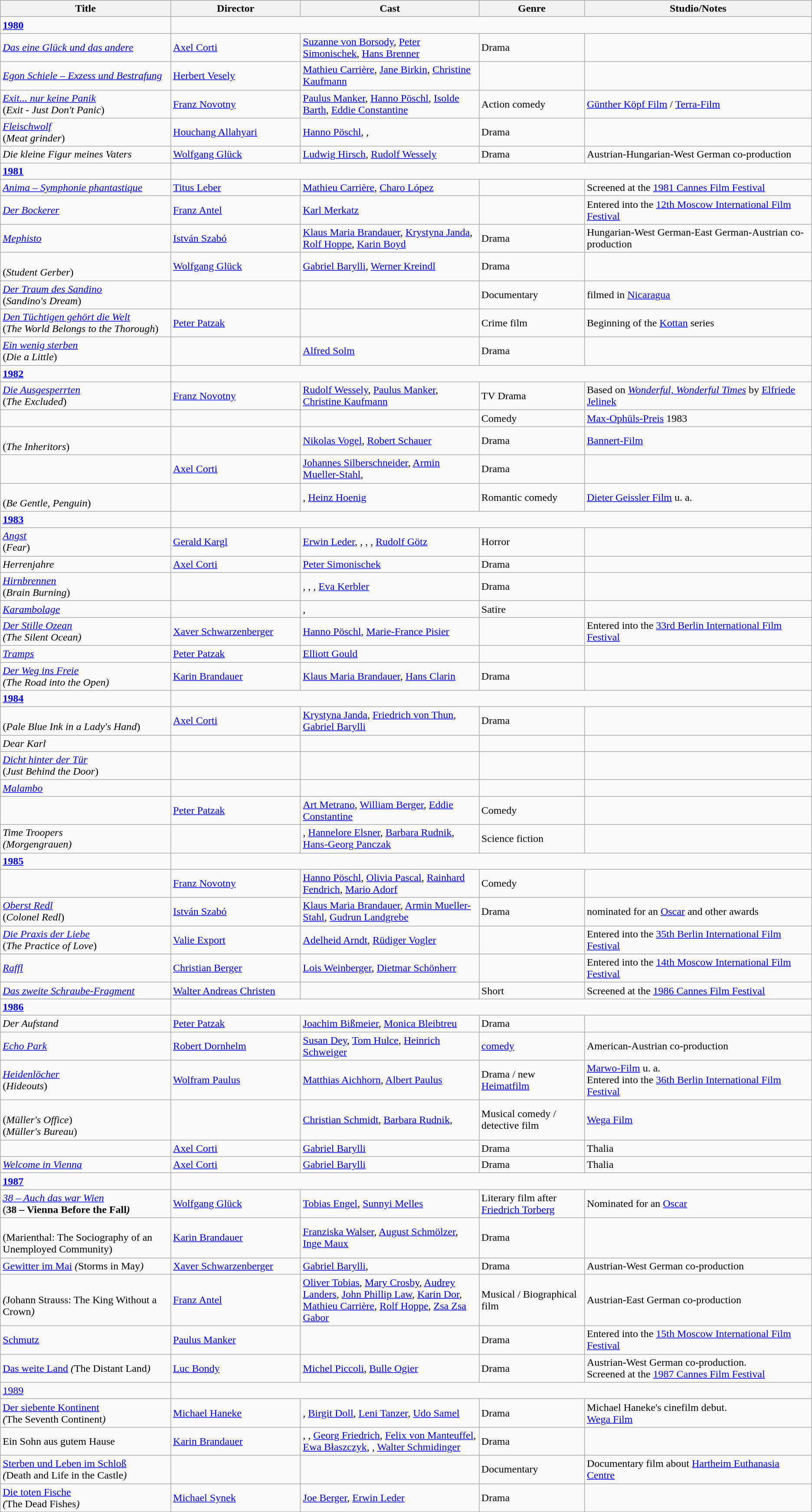<table class="wikitable">
<tr>
<th width=21%>Title</th>
<th width=16%>Director</th>
<th width=22%>Cast</th>
<th width=13%>Genre</th>
<th width=28%>Studio/Notes</th>
</tr>
<tr>
<td><strong><a href='#'>1980</a></strong></td>
</tr>
<tr>
<td><em><a href='#'>Das eine Glück und das andere</a></em></td>
<td><a href='#'>Axel Corti</a></td>
<td><a href='#'>Suzanne von Borsody</a>, <a href='#'>Peter Simonischek</a>, <a href='#'>Hans Brenner</a></td>
<td>Drama</td>
<td></td>
</tr>
<tr>
<td><em><a href='#'>Egon Schiele – Exzess und Bestrafung</a></em></td>
<td><a href='#'>Herbert Vesely</a></td>
<td><a href='#'>Mathieu Carrière</a>, <a href='#'>Jane Birkin</a>, <a href='#'>Christine Kaufmann</a></td>
<td></td>
<td></td>
</tr>
<tr>
<td><em><a href='#'>Exit... nur keine Panik</a></em> <br> (<em>Exit - Just Don't Panic</em>)</td>
<td><a href='#'>Franz Novotny</a></td>
<td><a href='#'>Paulus Manker</a>, <a href='#'>Hanno Pöschl</a>, <a href='#'>Isolde Barth</a>, <a href='#'>Eddie Constantine</a></td>
<td>Action comedy</td>
<td><a href='#'>Günther Köpf Film</a> / <a href='#'>Terra-Film</a></td>
</tr>
<tr>
<td><em><a href='#'>Fleischwolf</a></em> <br> (<em>Meat grinder</em>)</td>
<td><a href='#'>Houchang Allahyari</a></td>
<td><a href='#'>Hanno Pöschl</a>, , </td>
<td>Drama</td>
<td></td>
</tr>
<tr>
<td><em>Die kleine Figur meines Vaters</em></td>
<td><a href='#'>Wolfgang Glück</a></td>
<td><a href='#'>Ludwig Hirsch</a>, <a href='#'>Rudolf Wessely</a></td>
<td>Drama</td>
<td>Austrian-Hungarian-West German co-production</td>
</tr>
<tr>
<td><strong><a href='#'>1981</a></strong></td>
</tr>
<tr>
<td><em><a href='#'>Anima – Symphonie phantastique</a></em></td>
<td><a href='#'>Titus Leber</a></td>
<td><a href='#'>Mathieu Carrière</a>, <a href='#'>Charo López</a></td>
<td></td>
<td>Screened at the <a href='#'>1981 Cannes Film Festival</a></td>
</tr>
<tr>
<td><em><a href='#'>Der Bockerer</a></em></td>
<td><a href='#'>Franz Antel</a></td>
<td><a href='#'>Karl Merkatz</a></td>
<td></td>
<td>Entered into the <a href='#'>12th Moscow International Film Festival</a></td>
</tr>
<tr>
<td><em><a href='#'>Mephisto</a></em></td>
<td><a href='#'>István Szabó</a></td>
<td><a href='#'>Klaus Maria Brandauer</a>, <a href='#'>Krystyna Janda</a>, <a href='#'>Rolf Hoppe</a>, <a href='#'>Karin Boyd</a></td>
<td>Drama</td>
<td>Hungarian-West German-East German-Austrian co-production</td>
</tr>
<tr>
<td><em></em> <br> (<em>Student Gerber</em>)</td>
<td><a href='#'>Wolfgang Glück</a></td>
<td><a href='#'>Gabriel Barylli</a>, <a href='#'>Werner Kreindl</a></td>
<td>Drama</td>
<td></td>
</tr>
<tr>
<td><em><a href='#'>Der Traum des Sandino</a></em> <br> (<em>Sandino's Dream</em>)</td>
<td></td>
<td></td>
<td>Documentary</td>
<td>filmed in <a href='#'>Nicaragua</a></td>
</tr>
<tr>
<td><em><a href='#'>Den Tüchtigen gehört die Welt</a></em> <br> (<em>The World Belongs to the Thorough</em>)</td>
<td><a href='#'>Peter Patzak</a></td>
<td></td>
<td>Crime film</td>
<td>Beginning of the <a href='#'>Kottan</a> series</td>
</tr>
<tr>
<td><em><a href='#'>Ein wenig sterben</a></em> <br> (<em>Die a Little</em>)</td>
<td></td>
<td><a href='#'>Alfred Solm</a></td>
<td>Drama</td>
<td></td>
</tr>
<tr>
<td><strong><a href='#'>1982</a></strong></td>
</tr>
<tr>
<td><em><a href='#'>Die Ausgesperrten</a></em> <br> (<em>The Excluded</em>)</td>
<td><a href='#'>Franz Novotny</a></td>
<td><a href='#'>Rudolf Wessely</a>, <a href='#'>Paulus Manker</a>, <a href='#'>Christine Kaufmann</a></td>
<td>TV Drama</td>
<td>Based on <em><a href='#'>Wonderful, Wonderful Times</a></em> by <a href='#'>Elfriede Jelinek</a></td>
</tr>
<tr>
<td><em></em></td>
<td></td>
<td></td>
<td>Comedy</td>
<td><a href='#'>Max-Ophüls-Preis</a> 1983</td>
</tr>
<tr>
<td><em></em> <br> (<em>The Inheritors</em>)</td>
<td></td>
<td><a href='#'>Nikolas Vogel</a>, <a href='#'>Robert Schauer</a></td>
<td>Drama</td>
<td><a href='#'>Bannert-Film</a></td>
</tr>
<tr>
<td><em></em></td>
<td><a href='#'>Axel Corti</a></td>
<td><a href='#'>Johannes Silberschneider</a>, <a href='#'>Armin Mueller-Stahl</a>, </td>
<td>Drama</td>
<td></td>
</tr>
<tr>
<td><em></em> <br> (<em>Be Gentle, Penguin</em>)</td>
<td></td>
<td>, <a href='#'>Heinz Hoenig</a></td>
<td>Romantic comedy</td>
<td><a href='#'>Dieter Geissler Film</a> u. a.</td>
</tr>
<tr>
<td><strong><a href='#'>1983</a></strong></td>
</tr>
<tr>
<td><em><a href='#'>Angst</a></em> <br> (<em>Fear</em>)</td>
<td><a href='#'>Gerald Kargl</a></td>
<td><a href='#'>Erwin Leder</a>, , , , <a href='#'>Rudolf Götz</a></td>
<td>Horror</td>
<td></td>
</tr>
<tr>
<td><em>Herrenjahre</em></td>
<td><a href='#'>Axel Corti</a></td>
<td><a href='#'>Peter Simonischek</a></td>
<td>Drama</td>
<td></td>
</tr>
<tr>
<td><em><a href='#'>Hirnbrennen</a></em> <br> (<em>Brain Burning</em>)</td>
<td></td>
<td>, , , <a href='#'>Eva Kerbler</a></td>
<td>Drama</td>
<td></td>
</tr>
<tr>
<td><em><a href='#'>Karambolage</a></em></td>
<td></td>
<td>, </td>
<td>Satire</td>
<td></td>
</tr>
<tr>
<td><em><a href='#'>Der Stille Ozean</a></em> <br> <em>(The Silent Ocean)</em></td>
<td><a href='#'>Xaver Schwarzenberger</a></td>
<td><a href='#'>Hanno Pöschl</a>, <a href='#'>Marie-France Pisier</a></td>
<td></td>
<td>Entered into the <a href='#'>33rd Berlin International Film Festival</a></td>
</tr>
<tr>
<td><em><a href='#'>Tramps</a></em></td>
<td><a href='#'>Peter Patzak</a></td>
<td><a href='#'>Elliott Gould</a></td>
<td></td>
<td></td>
</tr>
<tr>
<td><em><a href='#'>Der Weg ins Freie</a></em> <br> <em>(The Road into the Open)</em></td>
<td><a href='#'>Karin Brandauer</a></td>
<td><a href='#'>Klaus Maria Brandauer</a>, <a href='#'>Hans Clarin</a></td>
<td>Drama</td>
<td></td>
</tr>
<tr>
<td><strong><a href='#'>1984</a></strong></td>
</tr>
<tr>
<td><em></em> <br> (<em>Pale Blue Ink in a Lady's Hand</em>)</td>
<td><a href='#'>Axel Corti</a></td>
<td><a href='#'>Krystyna Janda</a>, <a href='#'>Friedrich von Thun</a>, <a href='#'>Gabriel Barylli</a></td>
<td>Drama</td>
<td></td>
</tr>
<tr>
<td><em>Dear Karl</em></td>
<td></td>
<td></td>
<td></td>
<td></td>
</tr>
<tr>
<td><em><a href='#'>Dicht hinter der Tür</a></em> <br> (<em>Just Behind the Door</em>)</td>
<td></td>
<td></td>
<td></td>
<td></td>
</tr>
<tr>
<td><em><a href='#'>Malambo</a></em></td>
<td></td>
<td></td>
<td></td>
<td></td>
</tr>
<tr>
<td><em></em></td>
<td><a href='#'>Peter Patzak</a></td>
<td><a href='#'>Art Metrano</a>, <a href='#'>William Berger</a>, <a href='#'>Eddie Constantine</a></td>
<td>Comedy</td>
<td></td>
</tr>
<tr>
<td><em>Time Troopers</em> <br> <em>(Morgengrauen)</em></td>
<td></td>
<td>, <a href='#'>Hannelore Elsner</a>, <a href='#'>Barbara Rudnik</a>, <a href='#'>Hans-Georg Panczak</a></td>
<td>Science fiction</td>
<td></td>
</tr>
<tr>
<td><strong><a href='#'>1985</a></strong></td>
</tr>
<tr>
<td><em></em></td>
<td><a href='#'>Franz Novotny</a></td>
<td><a href='#'>Hanno Pöschl</a>, <a href='#'>Olivia Pascal</a>, <a href='#'>Rainhard Fendrich</a>, <a href='#'>Mario Adorf</a></td>
<td>Comedy</td>
<td></td>
</tr>
<tr>
<td><em><a href='#'>Oberst Redl</a></em> <br> (<em>Colonel Redl</em>)</td>
<td><a href='#'>István Szabó</a></td>
<td><a href='#'>Klaus Maria Brandauer</a>, <a href='#'>Armin Mueller-Stahl</a>, <a href='#'>Gudrun Landgrebe</a></td>
<td>Drama</td>
<td>nominated for an <a href='#'>Oscar</a> and other awards</td>
</tr>
<tr>
<td><em><a href='#'>Die Praxis der Liebe</a></em> <br> (<em>The Practice of Love</em>)</td>
<td><a href='#'>Valie Export</a></td>
<td><a href='#'>Adelheid Arndt</a>, <a href='#'>Rüdiger Vogler</a></td>
<td></td>
<td>Entered into the <a href='#'>35th Berlin International Film Festival</a></td>
</tr>
<tr>
<td><em><a href='#'>Raffl</a></em></td>
<td><a href='#'>Christian Berger</a></td>
<td><a href='#'>Lois Weinberger</a>, <a href='#'>Dietmar Schönherr</a></td>
<td></td>
<td>Entered into the <a href='#'>14th Moscow International Film Festival</a></td>
</tr>
<tr>
<td><em><a href='#'>Das zweite Schraube-Fragment</a></em></td>
<td><a href='#'>Walter Andreas Christen</a></td>
<td></td>
<td>Short</td>
<td>Screened at the <a href='#'>1986 Cannes Film Festival</a></td>
</tr>
<tr>
<td><strong><a href='#'>1986</a></strong></td>
</tr>
<tr>
<td><em>Der Aufstand</em></td>
<td><a href='#'>Peter Patzak</a></td>
<td><a href='#'>Joachim Bißmeier</a>, <a href='#'>Monica Bleibtreu</a></td>
<td>Drama</td>
<td></td>
</tr>
<tr>
<td><em><a href='#'>Echo Park</a></em></td>
<td><a href='#'>Robert Dornhelm</a></td>
<td><a href='#'>Susan Dey</a>, <a href='#'>Tom Hulce</a>, <a href='#'>Heinrich Schweiger</a></td>
<td><a href='#'>comedy</a></td>
<td>American-Austrian co-production</td>
</tr>
<tr>
<td><em><a href='#'>Heidenlöcher</a></em> <br> (<em>Hideouts</em>)</td>
<td><a href='#'>Wolfram Paulus</a></td>
<td><a href='#'>Matthias Aichhorn</a>, <a href='#'>Albert Paulus</a></td>
<td>Drama / new <a href='#'>Heimatfilm</a></td>
<td><a href='#'>Marwo-Film</a> u. a. <br> Entered into the <a href='#'>36th Berlin International Film Festival</a></td>
</tr>
<tr>
<td><em></em> <br> (<em>Müller's Office</em>) <br> (<em>Müller's Bureau</em>)</td>
<td></td>
<td><a href='#'>Christian Schmidt</a>, <a href='#'>Barbara Rudnik</a>, </td>
<td>Musical comedy / detective film</td>
<td><a href='#'>Wega Film</a></td>
</tr>
<tr>
<td><em></em></td>
<td><a href='#'>Axel Corti</a></td>
<td><a href='#'>Gabriel Barylli</a></td>
<td>Drama</td>
<td>Thalia</td>
</tr>
<tr>
<td><em><a href='#'>Welcome in Vienna</a></em></td>
<td><a href='#'>Axel Corti</a></td>
<td><a href='#'>Gabriel Barylli</a></td>
<td>Drama</td>
<td>Thalia</td>
</tr>
<tr>
<td><strong><a href='#'>1987</a></strong></td>
</tr>
<tr>
<td><em><a href='#'>38 – Auch das war Wien</a></em> <br> (<strong>38 – Vienna Before the Fall<em>)</td>
<td><a href='#'>Wolfgang Glück</a></td>
<td><a href='#'>Tobias Engel</a>, <a href='#'>Sunnyi Melles</a></td>
<td>Literary film after <a href='#'>Friedrich Torberg</a></td>
<td>Nominated for an <a href='#'>Oscar</a></td>
</tr>
<tr>
<td></em><em> <br> </em>(Marienthal: The Sociography of an Unemployed Community)<em></td>
<td><a href='#'>Karin Brandauer</a></td>
<td><a href='#'>Franziska Walser</a>, <a href='#'>August Schmölzer</a>, <a href='#'>Inge Maux</a></td>
<td>Drama</td>
<td></td>
</tr>
<tr>
<td></em><a href='#'>Gewitter im Mai</a><em> (</em>Storms in May<em>)</td>
<td><a href='#'>Xaver Schwarzenberger</a></td>
<td><a href='#'>Gabriel Barylli</a>, </td>
<td>Drama</td>
<td>Austrian-West German co-production</td>
</tr>
<tr>
<td></em><em> <br> (</em>Johann Strauss: The King Without a Crown<em>)</td>
<td><a href='#'>Franz Antel</a></td>
<td><a href='#'>Oliver Tobias</a>, <a href='#'>Mary Crosby</a>, <a href='#'>Audrey Landers</a>, <a href='#'>John Phillip Law</a>, <a href='#'>Karin Dor</a>, <a href='#'>Mathieu Carrière</a>, <a href='#'>Rolf Hoppe</a>, <a href='#'>Zsa Zsa Gabor</a></td>
<td>Musical / Biographical film</td>
<td>Austrian-East German co-production</td>
</tr>
<tr>
<td></em><a href='#'>Schmutz</a><em></td>
<td><a href='#'>Paulus Manker</a></td>
<td></td>
<td>Drama</td>
<td>Entered into the <a href='#'>15th Moscow International Film Festival</a></td>
</tr>
<tr>
<td></em><a href='#'>Das weite Land</a><em> (</em>The Distant Land<em>)</td>
<td><a href='#'>Luc Bondy</a></td>
<td><a href='#'>Michel Piccoli</a>, <a href='#'>Bulle Ogier</a></td>
<td>Drama</td>
<td>Austrian-West German co-production. <br> Screened at the <a href='#'>1987 Cannes Film Festival</a></td>
</tr>
<tr>
<td></strong><a href='#'>1989</a><strong></td>
</tr>
<tr>
<td></em><a href='#'>Der siebente Kontinent</a><em> <br> (</em>The Seventh Continent<em>)</td>
<td><a href='#'>Michael Haneke</a></td>
<td>, <a href='#'>Birgit Doll</a>, <a href='#'>Leni Tanzer</a>, <a href='#'>Udo Samel</a></td>
<td>Drama</td>
<td>Michael Haneke's cinefilm debut. <br> <a href='#'>Wega Film</a></td>
</tr>
<tr>
<td></em>Ein Sohn aus gutem Hause<em></td>
<td><a href='#'>Karin Brandauer</a></td>
<td>, , <a href='#'>Georg Friedrich</a>, <a href='#'>Felix von Manteuffel</a>, <a href='#'>Ewa Błaszczyk</a>, , <a href='#'>Walter Schmidinger</a></td>
<td>Drama</td>
<td></td>
</tr>
<tr>
<td></em><a href='#'>Sterben und Leben im Schloß</a><em> <br> (</em>Death and Life in the Castle<em>)</td>
<td></td>
<td></td>
<td>Documentary</td>
<td>Documentary film about <a href='#'>Hartheim Euthanasia Centre</a></td>
</tr>
<tr>
<td></em><a href='#'>Die toten Fische</a><em> <br> (</em>The Dead Fishes<em>)</td>
<td><a href='#'>Michael Synek</a></td>
<td><a href='#'>Joe Berger</a>, <a href='#'>Erwin Leder</a></td>
<td>Drama</td>
<td></td>
</tr>
<tr>
</tr>
</table>
